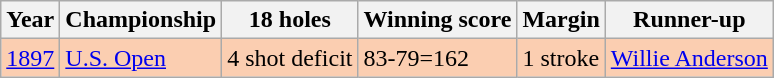<table class="wikitable">
<tr>
<th>Year</th>
<th>Championship</th>
<th>18 holes</th>
<th>Winning score</th>
<th>Margin</th>
<th>Runner-up</th>
</tr>
<tr style="background:#FBCEB1;">
<td><a href='#'>1897</a></td>
<td><a href='#'>U.S. Open</a></td>
<td>4 shot deficit</td>
<td>83-79=162</td>
<td>1 stroke</td>
<td> <a href='#'>Willie Anderson</a></td>
</tr>
</table>
